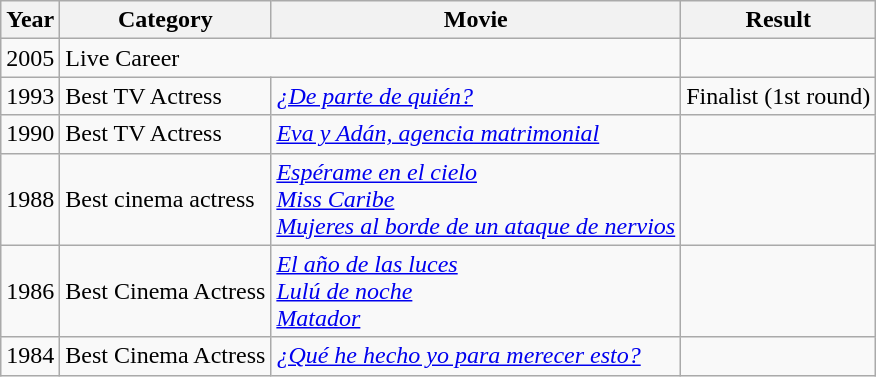<table class=wikitable>
<tr>
<th>Year</th>
<th>Category</th>
<th>Movie</th>
<th>Result</th>
</tr>
<tr>
<td>2005</td>
<td colspan="2">Live Career</td>
<td></td>
</tr>
<tr>
<td>1993</td>
<td>Best TV Actress</td>
<td><em><a href='#'>¿De parte de quién?</a></em></td>
<td>Finalist (1st round)</td>
</tr>
<tr>
<td>1990</td>
<td>Best TV Actress</td>
<td><em><a href='#'>Eva y Adán, agencia matrimonial</a></em></td>
<td></td>
</tr>
<tr>
<td>1988</td>
<td>Best cinema actress</td>
<td><em><a href='#'>Espérame en el cielo</a><br><a href='#'>Miss Caribe</a><br><a href='#'>Mujeres al borde de un ataque de nervios</a></em></td>
<td></td>
</tr>
<tr>
<td>1986</td>
<td>Best Cinema Actress</td>
<td><em><a href='#'>El año de las luces</a><br><a href='#'>Lulú de noche</a><br><a href='#'>Matador</a></em></td>
<td></td>
</tr>
<tr>
<td>1984</td>
<td>Best Cinema Actress</td>
<td><em><a href='#'>¿Qué he hecho yo para merecer esto?</a></em></td>
<td></td>
</tr>
</table>
